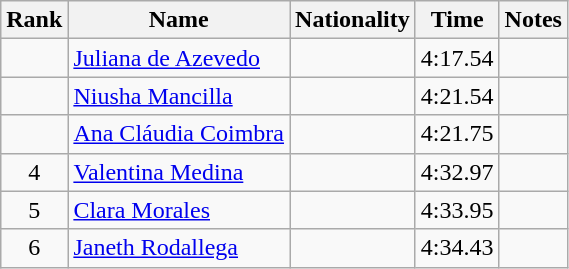<table class="wikitable sortable" style="text-align:center">
<tr>
<th>Rank</th>
<th>Name</th>
<th>Nationality</th>
<th>Time</th>
<th>Notes</th>
</tr>
<tr>
<td></td>
<td align=left><a href='#'>Juliana de Azevedo</a></td>
<td align=left></td>
<td>4:17.54</td>
<td></td>
</tr>
<tr>
<td></td>
<td align=left><a href='#'>Niusha Mancilla</a></td>
<td align=left></td>
<td>4:21.54</td>
<td></td>
</tr>
<tr>
<td></td>
<td align=left><a href='#'>Ana Cláudia Coimbra</a></td>
<td align=left></td>
<td>4:21.75</td>
<td></td>
</tr>
<tr>
<td>4</td>
<td align=left><a href='#'>Valentina Medina</a></td>
<td align=left></td>
<td>4:32.97</td>
<td></td>
</tr>
<tr>
<td>5</td>
<td align=left><a href='#'>Clara Morales</a></td>
<td align=left></td>
<td>4:33.95</td>
<td></td>
</tr>
<tr>
<td>6</td>
<td align=left><a href='#'>Janeth Rodallega</a></td>
<td align=left></td>
<td>4:34.43</td>
<td></td>
</tr>
</table>
